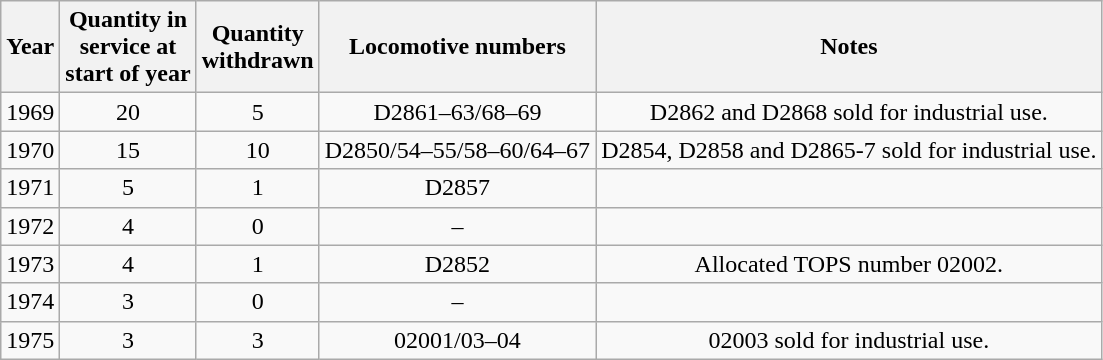<table class=wikitable style=text-align:center>
<tr>
<th>Year</th>
<th>Quantity in<br>service at<br>start of year</th>
<th>Quantity<br>withdrawn</th>
<th>Locomotive numbers</th>
<th>Notes</th>
</tr>
<tr>
<td>1969</td>
<td>20</td>
<td>5</td>
<td>D2861–63/68–69</td>
<td>D2862 and D2868 sold for industrial use.</td>
</tr>
<tr>
<td>1970</td>
<td>15</td>
<td>10</td>
<td>D2850/54–55/58–60/64–67</td>
<td>D2854, D2858 and D2865-7 sold for industrial use.</td>
</tr>
<tr>
<td>1971</td>
<td>5</td>
<td>1</td>
<td>D2857</td>
<td></td>
</tr>
<tr>
<td>1972</td>
<td>4</td>
<td>0</td>
<td>–</td>
<td></td>
</tr>
<tr>
<td>1973</td>
<td>4</td>
<td>1</td>
<td>D2852</td>
<td>Allocated TOPS number 02002.</td>
</tr>
<tr>
<td>1974</td>
<td>3</td>
<td>0</td>
<td>–</td>
<td></td>
</tr>
<tr>
<td>1975</td>
<td>3</td>
<td>3</td>
<td>02001/03–04</td>
<td>02003 sold for industrial use.</td>
</tr>
</table>
